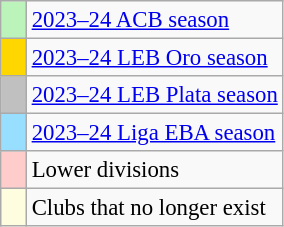<table class="wikitable" style="text-align:left; font-size:95%;">
<tr>
<td style="width:10px; background-color:#BBF3BB;"></td>
<td><a href='#'>2023–24 ACB season</a></td>
</tr>
<tr>
<td style="width:10px; background-color:#FFD700;"></td>
<td><a href='#'>2023–24 LEB Oro season</a></td>
</tr>
<tr>
<td style="width:10px; background-color:#C0C0C0;"></td>
<td><a href='#'>2023–24 LEB Plata season</a></td>
</tr>
<tr>
<td style="width:10px; background-color:#97DEFF;"></td>
<td><a href='#'>2023–24 Liga EBA season</a></td>
</tr>
<tr>
<td style="width:10px; background-color:#FFCCCC;"></td>
<td>Lower divisions</td>
</tr>
<tr>
<td style="width:10px; background-color:#FFFDDF;"></td>
<td>Clubs that no longer exist</td>
</tr>
</table>
